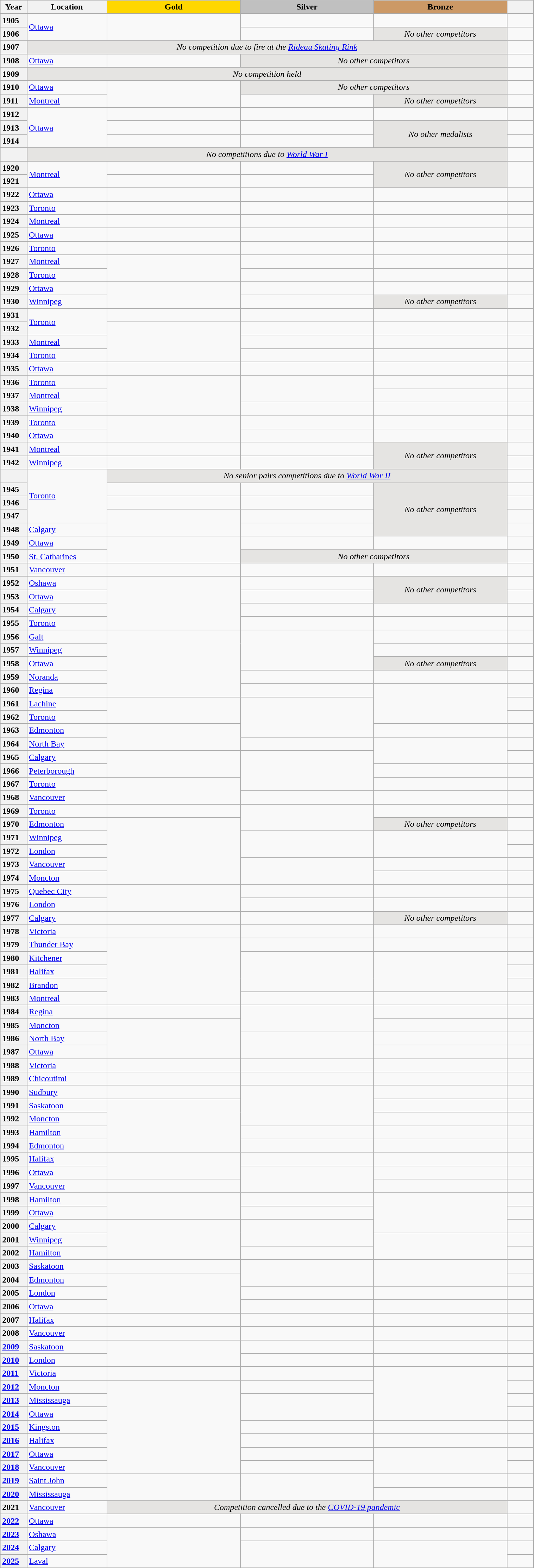<table class="wikitable unsortable" style="text-align:left; width:80%">
<tr>
<th scope="col" style="text-align:center; width:5%">Year</th>
<th scope="col" style="text-align:center; width:15%">Location</th>
<th scope="col" style="text-align:center; width:25%; background:gold">Gold</th>
<th scope="col" style="text-align:center; width:25%; background:silver">Silver</th>
<th scope="col" style="text-align:center; width:25%; background:#c96">Bronze</th>
<th scope="col" style="text-align:center; width:5%"></th>
</tr>
<tr>
<th scope="row" style="text-align:left">1905</th>
<td rowspan="2"><a href='#'>Ottawa</a></td>
<td rowspan="2"></td>
<td></td>
<td></td>
<td></td>
</tr>
<tr>
<th scope="row" style="text-align:left">1906</th>
<td></td>
<td bgcolor="e5e4e2" align="center"><em>No other competitors</em></td>
<td></td>
</tr>
<tr>
<th scope="row" style="text-align:left">1907</th>
<td colspan="4" bgcolor="e5e4e2" align="center"><em>No competition due to fire at the <a href='#'>Rideau Skating Rink</a></em></td>
<td></td>
</tr>
<tr>
<th scope="row" style="text-align:left">1908</th>
<td><a href='#'>Ottawa</a></td>
<td></td>
<td colspan="2" bgcolor="e5e4e2" align="center"><em>No other competitors</em></td>
<td></td>
</tr>
<tr>
<th scope="row" style="text-align:left">1909</th>
<td colspan="4" bgcolor="e5e4e2" align="center"><em>No competition held</em></td>
<td></td>
</tr>
<tr>
<th scope="row" style="text-align:left">1910</th>
<td><a href='#'>Ottawa</a></td>
<td rowspan="2"></td>
<td colspan="2" bgcolor="e5e4e2" align="center"><em>No other competitors</em></td>
<td></td>
</tr>
<tr>
<th scope="row" style="text-align:left">1911</th>
<td><a href='#'>Montreal</a></td>
<td></td>
<td bgcolor="e5e4e2" align="center"><em>No other competitors</em></td>
<td></td>
</tr>
<tr>
<th scope="row" style="text-align:left">1912</th>
<td rowspan="3"><a href='#'>Ottawa</a></td>
<td></td>
<td></td>
<td></td>
<td></td>
</tr>
<tr>
<th scope="row" style="text-align:left">1913</th>
<td></td>
<td></td>
<td rowspan="2" bgcolor="e5e4e2" align="center"><em>No other medalists</em></td>
<td></td>
</tr>
<tr>
<th scope="row" style="text-align:left">1914</th>
<td></td>
<td></td>
<td></td>
</tr>
<tr>
<th scope="row" style="text-align:left"></th>
<td colspan="4" align="center" bgcolor="e5e4e2"><em>No competitions due to <a href='#'>World War I</a></em></td>
<td></td>
</tr>
<tr>
<th scope="row" style="text-align:left">1920</th>
<td rowspan="2"><a href='#'>Montreal</a></td>
<td></td>
<td></td>
<td rowspan="2" align="center" bgcolor="e5e4e2"><em>No other competitors</em></td>
<td rowspan="2"></td>
</tr>
<tr>
<th scope="row" style="text-align:left">1921</th>
<td></td>
<td></td>
</tr>
<tr>
<th scope="row" style="text-align:left">1922</th>
<td><a href='#'>Ottawa</a></td>
<td></td>
<td></td>
<td></td>
<td></td>
</tr>
<tr>
<th scope="row" style="text-align:left">1923</th>
<td><a href='#'>Toronto</a></td>
<td></td>
<td></td>
<td></td>
<td></td>
</tr>
<tr>
<th scope="row" style="text-align:left">1924</th>
<td><a href='#'>Montreal</a></td>
<td></td>
<td></td>
<td></td>
<td></td>
</tr>
<tr>
<th scope="row" style="text-align:left">1925</th>
<td><a href='#'>Ottawa</a></td>
<td></td>
<td></td>
<td></td>
<td></td>
</tr>
<tr>
<th scope="row" style="text-align:left">1926</th>
<td><a href='#'>Toronto</a></td>
<td></td>
<td></td>
<td></td>
<td></td>
</tr>
<tr>
<th scope="row" style="text-align:left">1927</th>
<td><a href='#'>Montreal</a></td>
<td rowspan="2"></td>
<td></td>
<td></td>
<td></td>
</tr>
<tr>
<th scope="row" style="text-align:left">1928</th>
<td><a href='#'>Toronto</a></td>
<td></td>
<td></td>
<td></td>
</tr>
<tr>
<th scope="row" style="text-align:left">1929</th>
<td><a href='#'>Ottawa</a></td>
<td rowspan="2"></td>
<td></td>
<td></td>
<td></td>
</tr>
<tr>
<th scope="row" style="text-align:left">1930</th>
<td><a href='#'>Winnipeg</a></td>
<td></td>
<td align="center" bgcolor="e5e4e2"><em>No other competitors</em></td>
<td></td>
</tr>
<tr>
<th scope="row" style="text-align:left">1931</th>
<td rowspan="2"><a href='#'>Toronto</a></td>
<td></td>
<td></td>
<td></td>
<td></td>
</tr>
<tr>
<th scope="row" style="text-align:left">1932</th>
<td rowspan="3"></td>
<td></td>
<td></td>
<td></td>
</tr>
<tr>
<th scope="row" style="text-align:left">1933</th>
<td><a href='#'>Montreal</a></td>
<td></td>
<td></td>
<td></td>
</tr>
<tr>
<th scope="row" style="text-align:left">1934</th>
<td><a href='#'>Toronto</a></td>
<td></td>
<td></td>
<td></td>
</tr>
<tr>
<th scope="row" style="text-align:left">1935</th>
<td><a href='#'>Ottawa</a></td>
<td></td>
<td></td>
<td></td>
<td></td>
</tr>
<tr>
<th scope="row" style="text-align:left">1936</th>
<td><a href='#'>Toronto</a></td>
<td rowspan="3"></td>
<td rowspan="2"></td>
<td></td>
<td></td>
</tr>
<tr>
<th scope="row" style="text-align:left">1937</th>
<td><a href='#'>Montreal</a></td>
<td></td>
<td></td>
</tr>
<tr>
<th scope="row" style="text-align:left">1938</th>
<td><a href='#'>Winnipeg</a></td>
<td></td>
<td></td>
<td></td>
</tr>
<tr>
<th scope="row" style="text-align:left">1939</th>
<td><a href='#'>Toronto</a></td>
<td rowspan="2"></td>
<td></td>
<td></td>
<td></td>
</tr>
<tr>
<th scope="row" style="text-align:left">1940</th>
<td><a href='#'>Ottawa</a></td>
<td></td>
<td></td>
<td></td>
</tr>
<tr>
<th scope="row" style="text-align:left">1941</th>
<td><a href='#'>Montreal</a></td>
<td></td>
<td></td>
<td rowspan="2" align="center" bgcolor="e5e4e2"><em>No other competitors</em></td>
<td></td>
</tr>
<tr>
<th scope="row" style="text-align:left">1942</th>
<td><a href='#'>Winnipeg</a></td>
<td></td>
<td></td>
<td></td>
</tr>
<tr>
<th scope="row" style="text-align:left"></th>
<td rowspan="4"><a href='#'>Toronto</a></td>
<td colspan="3" bgcolor="e5e4e2" align="center"><em>No senior pairs competitions due to <a href='#'>World War II</a></em></td>
<td></td>
</tr>
<tr>
<th scope="row" style="text-align:left">1945</th>
<td></td>
<td></td>
<td rowspan="4" align="center" bgcolor="e5e4e2"><em>No other competitors</em></td>
<td></td>
</tr>
<tr>
<th scope="row" style="text-align:left">1946</th>
<td></td>
<td></td>
<td></td>
</tr>
<tr>
<th scope="row" style="text-align:left">1947</th>
<td rowspan="2"></td>
<td></td>
<td></td>
</tr>
<tr>
<th scope="row" style="text-align:left">1948</th>
<td><a href='#'>Calgary</a></td>
<td></td>
<td></td>
</tr>
<tr>
<th scope="row" style="text-align:left">1949</th>
<td><a href='#'>Ottawa</a></td>
<td rowspan="2"></td>
<td></td>
<td></td>
<td></td>
</tr>
<tr>
<th scope="row" style="text-align:left">1950</th>
<td><a href='#'>St. Catharines</a></td>
<td colspan="2" align="center" bgcolor="e5e4e2"><em>No other competitors</em></td>
<td></td>
</tr>
<tr>
<th scope="row" style="text-align:left">1951</th>
<td><a href='#'>Vancouver</a></td>
<td></td>
<td></td>
<td></td>
<td></td>
</tr>
<tr>
<th scope="row" style="text-align:left">1952</th>
<td><a href='#'>Oshawa</a></td>
<td rowspan="4"></td>
<td></td>
<td rowspan="2" align="center" bgcolor="e5e4e2"><em>No other competitors</em></td>
<td></td>
</tr>
<tr>
<th scope="row" style="text-align:left">1953</th>
<td><a href='#'>Ottawa</a></td>
<td></td>
<td></td>
</tr>
<tr>
<th scope="row" style="text-align:left">1954</th>
<td><a href='#'>Calgary</a></td>
<td></td>
<td></td>
<td></td>
</tr>
<tr>
<th scope="row" style="text-align:left">1955</th>
<td><a href='#'>Toronto</a></td>
<td></td>
<td></td>
<td></td>
</tr>
<tr>
<th scope="row" style="text-align:left">1956</th>
<td><a href='#'>Galt</a></td>
<td rowspan="5"></td>
<td rowspan="3"></td>
<td></td>
<td></td>
</tr>
<tr>
<th scope="row" style="text-align:left">1957</th>
<td><a href='#'>Winnipeg</a></td>
<td></td>
<td></td>
</tr>
<tr>
<th scope="row" style="text-align:left">1958</th>
<td><a href='#'>Ottawa</a></td>
<td align="center" bgcolor="e5e4e2"><em>No other competitors</em></td>
<td></td>
</tr>
<tr>
<th scope="row" style="text-align:left">1959</th>
<td><a href='#'>Noranda</a></td>
<td></td>
<td></td>
<td></td>
</tr>
<tr>
<th scope="row" style="text-align:left">1960</th>
<td><a href='#'>Regina</a></td>
<td></td>
<td rowspan="3"></td>
<td></td>
</tr>
<tr>
<th scope="row" style="text-align:left">1961</th>
<td><a href='#'>Lachine</a></td>
<td rowspan="2"></td>
<td rowspan="3"></td>
<td></td>
</tr>
<tr>
<th scope="row" style="text-align:left">1962</th>
<td><a href='#'>Toronto</a></td>
<td></td>
</tr>
<tr>
<th scope="row" style="text-align:left">1963</th>
<td><a href='#'>Edmonton</a></td>
<td rowspan="2"></td>
<td></td>
<td></td>
</tr>
<tr>
<th scope="row" style="text-align:left">1964</th>
<td><a href='#'>North Bay</a></td>
<td></td>
<td rowspan="2"></td>
<td></td>
</tr>
<tr>
<th scope="row" style="text-align:left">1965</th>
<td><a href='#'>Calgary</a></td>
<td rowspan="2"></td>
<td rowspan="3"></td>
<td></td>
</tr>
<tr>
<th scope="row" style="text-align:left">1966</th>
<td><a href='#'>Peterborough</a></td>
<td></td>
<td></td>
</tr>
<tr>
<th scope="row" style="text-align:left">1967</th>
<td><a href='#'>Toronto</a></td>
<td rowspan="2"></td>
<td></td>
<td></td>
</tr>
<tr>
<th scope="row" style="text-align:left">1968</th>
<td><a href='#'>Vancouver</a></td>
<td></td>
<td></td>
<td></td>
</tr>
<tr>
<th scope="row" style="text-align:left">1969</th>
<td><a href='#'>Toronto</a></td>
<td></td>
<td rowspan="2"></td>
<td></td>
<td></td>
</tr>
<tr>
<th scope="row" style="text-align:left">1970</th>
<td><a href='#'>Edmonton</a></td>
<td rowspan="5"></td>
<td align="center" bgcolor="e5e4e2"><em>No other competitors</em></td>
<td></td>
</tr>
<tr>
<th scope="row" style="text-align:left">1971</th>
<td><a href='#'>Winnipeg</a></td>
<td rowspan="2"></td>
<td rowspan="2"></td>
<td></td>
</tr>
<tr>
<th scope="row" style="text-align:left">1972</th>
<td><a href='#'>London</a></td>
<td></td>
</tr>
<tr>
<th scope="row" style="text-align:left">1973</th>
<td><a href='#'>Vancouver</a></td>
<td rowspan="2"></td>
<td></td>
<td></td>
</tr>
<tr>
<th scope="row" style="text-align:left">1974</th>
<td><a href='#'>Moncton</a></td>
<td></td>
<td></td>
</tr>
<tr>
<th scope="row" style="text-align:left">1975</th>
<td><a href='#'>Quebec City</a></td>
<td rowspan="2"></td>
<td></td>
<td></td>
<td></td>
</tr>
<tr>
<th scope="row" style="text-align:left">1976</th>
<td><a href='#'>London</a></td>
<td></td>
<td></td>
<td></td>
</tr>
<tr>
<th scope="row" style="text-align:left">1977</th>
<td><a href='#'>Calgary</a></td>
<td></td>
<td></td>
<td align="center" bgcolor="e5e4e2"><em>No other competitors</em></td>
<td></td>
</tr>
<tr>
<th scope="row" style="text-align:left">1978</th>
<td><a href='#'>Victoria</a></td>
<td></td>
<td></td>
<td></td>
<td></td>
</tr>
<tr>
<th scope="row" style="text-align:left">1979</th>
<td><a href='#'>Thunder Bay</a></td>
<td rowspan="5"></td>
<td></td>
<td></td>
<td></td>
</tr>
<tr>
<th scope="row" style="text-align:left">1980</th>
<td><a href='#'>Kitchener</a></td>
<td rowspan="3"></td>
<td rowspan="3"></td>
<td></td>
</tr>
<tr>
<th scope="row" style="text-align:left">1981</th>
<td><a href='#'>Halifax</a></td>
<td></td>
</tr>
<tr>
<th scope="row" style="text-align:left">1982</th>
<td><a href='#'>Brandon</a></td>
<td></td>
</tr>
<tr>
<th scope="row" style="text-align:left">1983</th>
<td><a href='#'>Montreal</a></td>
<td></td>
<td></td>
<td></td>
</tr>
<tr>
<th scope="row" style="text-align:left">1984</th>
<td><a href='#'>Regina</a></td>
<td></td>
<td rowspan="2"></td>
<td></td>
<td></td>
</tr>
<tr>
<th scope="row" style="text-align:left">1985</th>
<td><a href='#'>Moncton</a></td>
<td rowspan="3"></td>
<td></td>
<td></td>
</tr>
<tr>
<th scope="row" style="text-align:left">1986</th>
<td><a href='#'>North Bay</a></td>
<td rowspan="2"></td>
<td></td>
<td></td>
</tr>
<tr>
<th scope="row" style="text-align:left">1987</th>
<td><a href='#'>Ottawa</a></td>
<td></td>
<td></td>
</tr>
<tr>
<th scope="row" style="text-align:left">1988</th>
<td><a href='#'>Victoria</a></td>
<td></td>
<td></td>
<td></td>
<td></td>
</tr>
<tr>
<th scope="row" style="text-align:left">1989</th>
<td><a href='#'>Chicoutimi</a></td>
<td></td>
<td></td>
<td></td>
<td></td>
</tr>
<tr>
<th scope="row" style="text-align:left">1990</th>
<td><a href='#'>Sudbury</a></td>
<td></td>
<td rowspan="3"></td>
<td></td>
<td></td>
</tr>
<tr>
<th scope="row" style="text-align:left">1991</th>
<td><a href='#'>Saskatoon</a></td>
<td rowspan="4"></td>
<td></td>
<td></td>
</tr>
<tr>
<th scope="row" style="text-align:left">1992</th>
<td><a href='#'>Moncton</a></td>
<td></td>
<td></td>
</tr>
<tr>
<th scope="row" style="text-align:left">1993</th>
<td><a href='#'>Hamilton</a></td>
<td></td>
<td></td>
<td></td>
</tr>
<tr>
<th scope="row" style="text-align:left">1994</th>
<td><a href='#'>Edmonton</a></td>
<td></td>
<td></td>
<td></td>
</tr>
<tr>
<th scope="row" style="text-align:left">1995</th>
<td><a href='#'>Halifax</a></td>
<td rowspan="2"></td>
<td></td>
<td></td>
<td></td>
</tr>
<tr>
<th scope="row" style="text-align:left">1996</th>
<td><a href='#'>Ottawa</a></td>
<td rowspan="2"></td>
<td></td>
<td></td>
</tr>
<tr>
<th scope="row" style="text-align:left">1997</th>
<td><a href='#'>Vancouver</a></td>
<td></td>
<td></td>
<td></td>
</tr>
<tr>
<th scope="row" style="text-align:left">1998</th>
<td><a href='#'>Hamilton</a></td>
<td rowspan="2"></td>
<td></td>
<td rowspan="3"></td>
<td></td>
</tr>
<tr>
<th scope="row" style="text-align:left">1999</th>
<td><a href='#'>Ottawa</a></td>
<td></td>
<td></td>
</tr>
<tr>
<th scope="row" style="text-align:left">2000</th>
<td><a href='#'>Calgary</a></td>
<td rowspan="3"></td>
<td rowspan="2"></td>
<td></td>
</tr>
<tr>
<th scope="row" style="text-align:left">2001</th>
<td><a href='#'>Winnipeg</a></td>
<td rowspan="2"></td>
<td></td>
</tr>
<tr>
<th scope="row" style="text-align:left">2002</th>
<td><a href='#'>Hamilton</a></td>
<td></td>
<td></td>
</tr>
<tr>
<th scope="row" style="text-align:left">2003</th>
<td><a href='#'>Saskatoon</a></td>
<td></td>
<td rowspan="2"></td>
<td rowspan="2"></td>
<td></td>
</tr>
<tr>
<th scope="row" style="text-align:left">2004</th>
<td><a href='#'>Edmonton</a></td>
<td rowspan="3"></td>
<td></td>
</tr>
<tr>
<th scope="row" style="text-align:left">2005</th>
<td><a href='#'>London</a></td>
<td></td>
<td></td>
<td></td>
</tr>
<tr>
<th scope="row" style="text-align:left">2006</th>
<td><a href='#'>Ottawa</a></td>
<td></td>
<td></td>
<td></td>
</tr>
<tr>
<th scope="row" style="text-align:left">2007</th>
<td><a href='#'>Halifax</a></td>
<td></td>
<td></td>
<td></td>
<td></td>
</tr>
<tr>
<th scope="row" style="text-align:left">2008</th>
<td><a href='#'>Vancouver</a></td>
<td></td>
<td></td>
<td></td>
<td></td>
</tr>
<tr>
<th scope="row" style="text-align:left"><a href='#'>2009</a></th>
<td><a href='#'>Saskatoon</a></td>
<td rowspan="2"></td>
<td></td>
<td></td>
<td></td>
</tr>
<tr>
<th scope="row" style="text-align:left"><a href='#'>2010</a></th>
<td><a href='#'>London</a></td>
<td></td>
<td></td>
<td></td>
</tr>
<tr>
<th scope="row" style="text-align:left"><a href='#'>2011</a></th>
<td><a href='#'>Victoria</a></td>
<td></td>
<td></td>
<td rowspan="4"></td>
<td></td>
</tr>
<tr>
<th scope="row" style="text-align:left"><a href='#'>2012</a></th>
<td><a href='#'>Moncton</a></td>
<td rowspan="7"></td>
<td></td>
<td></td>
</tr>
<tr>
<th scope="row" style="text-align:left"><a href='#'>2013</a></th>
<td><a href='#'>Mississauga</a></td>
<td rowspan="2"></td>
<td></td>
</tr>
<tr>
<th scope="row" style="text-align:left"><a href='#'>2014</a></th>
<td><a href='#'>Ottawa</a></td>
<td></td>
</tr>
<tr>
<th scope="row" style="text-align:left"><a href='#'>2015</a></th>
<td><a href='#'>Kingston</a></td>
<td></td>
<td></td>
<td></td>
</tr>
<tr>
<th scope="row" style="text-align:left"><a href='#'>2016</a></th>
<td><a href='#'>Halifax</a></td>
<td></td>
<td></td>
<td></td>
</tr>
<tr>
<th scope="row" style="text-align:left"><a href='#'>2017</a></th>
<td><a href='#'>Ottawa</a></td>
<td></td>
<td rowspan="2"></td>
<td></td>
</tr>
<tr>
<th scope="row" style="text-align:left"><a href='#'>2018</a></th>
<td><a href='#'>Vancouver</a></td>
<td></td>
<td></td>
</tr>
<tr>
<th scope="row" style="text-align:left"><a href='#'>2019</a></th>
<td><a href='#'>Saint John</a></td>
<td rowspan="2"></td>
<td rowspan="2"></td>
<td></td>
<td></td>
</tr>
<tr>
<th scope="row" style="text-align:left"><a href='#'>2020</a></th>
<td><a href='#'>Mississauga</a></td>
<td></td>
<td></td>
</tr>
<tr>
<th scope="row" style="text-align:left">2021</th>
<td><a href='#'>Vancouver</a></td>
<td colspan="3" align="center" bgcolor="e5e4e2"><em>Competition cancelled due to the <a href='#'>COVID-19 pandemic</a></em></td>
<td></td>
</tr>
<tr>
<th scope="row" style="text-align:left"><a href='#'>2022</a></th>
<td><a href='#'>Ottawa</a></td>
<td></td>
<td></td>
<td></td>
<td></td>
</tr>
<tr>
<th scope="row" style="text-align:left"><a href='#'>2023</a></th>
<td><a href='#'>Oshawa</a></td>
<td rowspan="3"></td>
<td></td>
<td></td>
<td></td>
</tr>
<tr>
<th scope="row" style="text-align:left"><a href='#'>2024</a></th>
<td><a href='#'>Calgary</a></td>
<td rowspan="2"></td>
<td rowspan="2"></td>
<td></td>
</tr>
<tr>
<th scope="row" style="text-align:left"><a href='#'>2025</a></th>
<td><a href='#'>Laval</a></td>
<td></td>
</tr>
</table>
